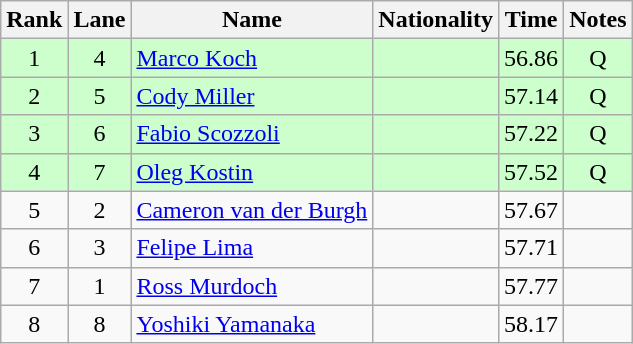<table class="wikitable sortable" style="text-align:center">
<tr>
<th>Rank</th>
<th>Lane</th>
<th>Name</th>
<th>Nationality</th>
<th>Time</th>
<th>Notes</th>
</tr>
<tr bgcolor=ccffcc>
<td>1</td>
<td>4</td>
<td align=left><a href='#'>Marco Koch</a></td>
<td align=left></td>
<td>56.86</td>
<td>Q</td>
</tr>
<tr bgcolor=ccffcc>
<td>2</td>
<td>5</td>
<td align=left><a href='#'>Cody Miller</a></td>
<td align=left></td>
<td>57.14</td>
<td>Q</td>
</tr>
<tr bgcolor=ccffcc>
<td>3</td>
<td>6</td>
<td align=left><a href='#'>Fabio Scozzoli</a></td>
<td align=left></td>
<td>57.22</td>
<td>Q</td>
</tr>
<tr bgcolor=ccffcc>
<td>4</td>
<td>7</td>
<td align=left><a href='#'>Oleg Kostin</a></td>
<td align=left></td>
<td>57.52</td>
<td>Q</td>
</tr>
<tr>
<td>5</td>
<td>2</td>
<td align=left><a href='#'>Cameron van der Burgh</a></td>
<td align=left></td>
<td>57.67</td>
<td></td>
</tr>
<tr>
<td>6</td>
<td>3</td>
<td align=left><a href='#'>Felipe Lima</a></td>
<td align=left></td>
<td>57.71</td>
<td></td>
</tr>
<tr>
<td>7</td>
<td>1</td>
<td align=left><a href='#'>Ross Murdoch</a></td>
<td align=left></td>
<td>57.77</td>
<td></td>
</tr>
<tr>
<td>8</td>
<td>8</td>
<td align=left><a href='#'>Yoshiki Yamanaka</a></td>
<td align=left></td>
<td>58.17</td>
<td></td>
</tr>
</table>
